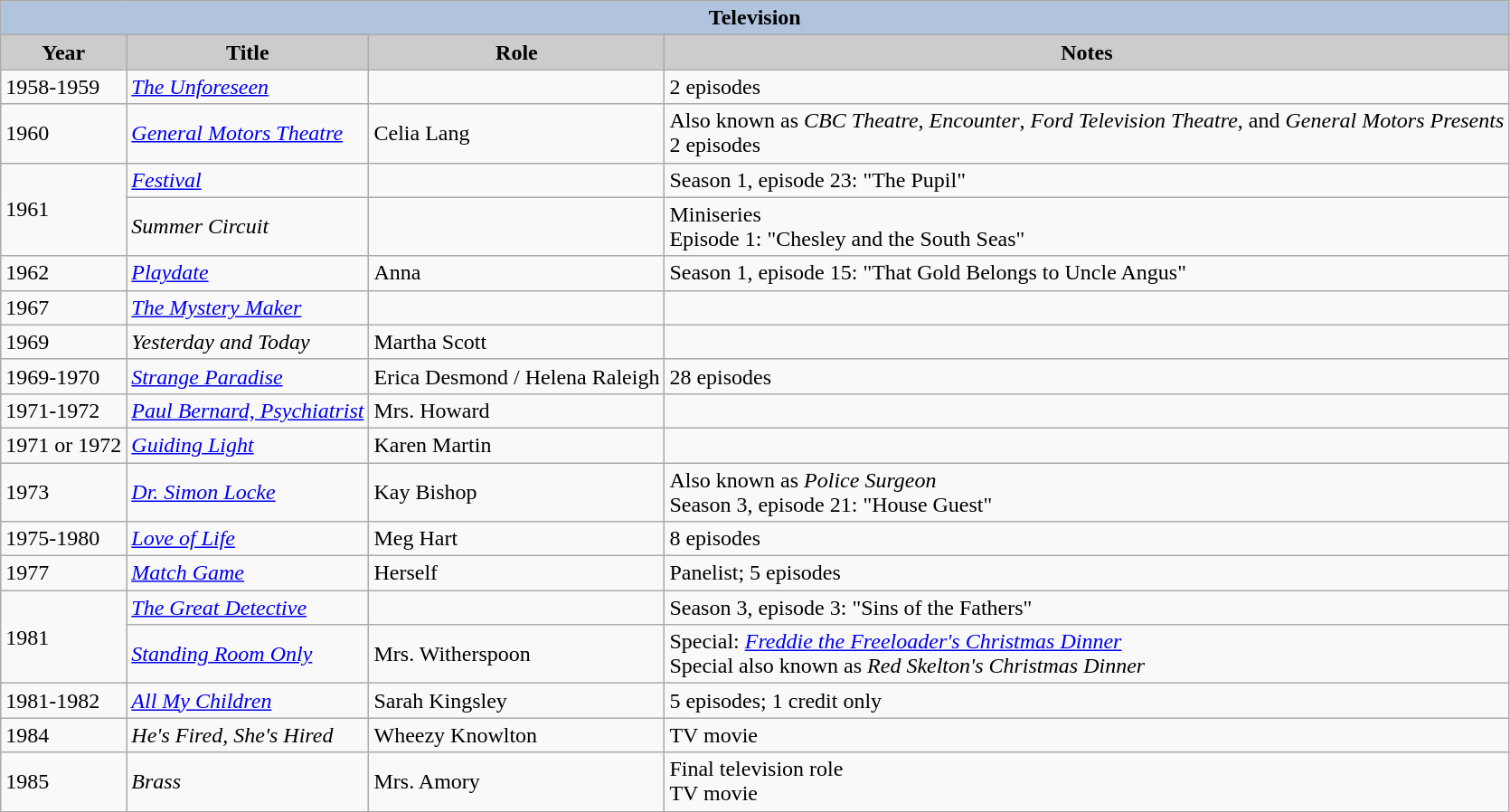<table class="wikitable">
<tr>
<th colspan=4 style="background:#B0C4DE;">Television</th>
</tr>
<tr>
<th style="background: #CCCCCC;">Year</th>
<th style="background: #CCCCCC;">Title</th>
<th style="background: #CCCCCC;">Role</th>
<th style="background: #CCCCCC;">Notes</th>
</tr>
<tr>
<td>1958-1959</td>
<td><em><a href='#'>The Unforeseen</a></em></td>
<td></td>
<td>2 episodes</td>
</tr>
<tr>
<td>1960</td>
<td><em><a href='#'>General Motors Theatre</a></em></td>
<td>Celia Lang</td>
<td>Also known as <em>CBC Theatre</em>, <em>Encounter</em>, <em>Ford Television Theatre</em>, and <em>General Motors Presents</em><br> 2 episodes</td>
</tr>
<tr>
<td rowspan=2>1961</td>
<td><em><a href='#'>Festival</a></em></td>
<td></td>
<td>Season 1, episode 23: "The Pupil"</td>
</tr>
<tr>
<td><em>Summer Circuit</em></td>
<td></td>
<td>Miniseries<br> Episode 1: "Chesley and the South Seas"</td>
</tr>
<tr>
<td>1962</td>
<td><em><a href='#'>Playdate</a></em></td>
<td>Anna</td>
<td>Season 1, episode 15: "That Gold Belongs to Uncle Angus"</td>
</tr>
<tr>
<td>1967</td>
<td><em><a href='#'>The Mystery Maker</a></em></td>
<td></td>
<td></td>
</tr>
<tr>
<td>1969</td>
<td><em>Yesterday and Today</em></td>
<td>Martha Scott</td>
<td></td>
</tr>
<tr>
<td>1969-1970</td>
<td><em><a href='#'>Strange Paradise</a></em></td>
<td>Erica Desmond / Helena Raleigh</td>
<td>28 episodes</td>
</tr>
<tr>
<td>1971-1972</td>
<td><em><a href='#'>Paul Bernard, Psychiatrist</a></em></td>
<td>Mrs. Howard</td>
</tr>
<tr>
<td>1971 or 1972</td>
<td><em><a href='#'>Guiding Light</a></em></td>
<td>Karen Martin</td>
<td></td>
</tr>
<tr>
<td>1973</td>
<td><em><a href='#'>Dr. Simon Locke</a></em></td>
<td>Kay Bishop</td>
<td>Also known as <em>Police Surgeon</em><br> Season 3, episode 21: "House Guest"</td>
</tr>
<tr>
<td>1975-1980</td>
<td><em><a href='#'>Love of Life</a></em></td>
<td>Meg Hart</td>
<td>8 episodes</td>
</tr>
<tr>
<td>1977</td>
<td><em><a href='#'>Match Game</a></em></td>
<td>Herself</td>
<td>Panelist; 5 episodes</td>
</tr>
<tr>
<td rowspan=2>1981</td>
<td><em><a href='#'>The Great Detective</a></em></td>
<td></td>
<td>Season 3, episode 3: "Sins of the Fathers"</td>
</tr>
<tr>
<td><em><a href='#'>Standing Room Only</a></em></td>
<td>Mrs. Witherspoon</td>
<td>Special: <em><a href='#'>Freddie the Freeloader's Christmas Dinner</a></em><br> Special also known as <em>Red Skelton's Christmas Dinner</em></td>
</tr>
<tr>
<td>1981-1982</td>
<td><em><a href='#'>All My Children</a></em></td>
<td>Sarah Kingsley</td>
<td>5 episodes; 1 credit only</td>
</tr>
<tr>
<td>1984</td>
<td><em>He's Fired, She's Hired</em></td>
<td>Wheezy Knowlton</td>
<td>TV movie</td>
</tr>
<tr>
<td>1985</td>
<td><em>Brass</em></td>
<td>Mrs. Amory</td>
<td>Final television role<br> TV movie</td>
</tr>
</table>
